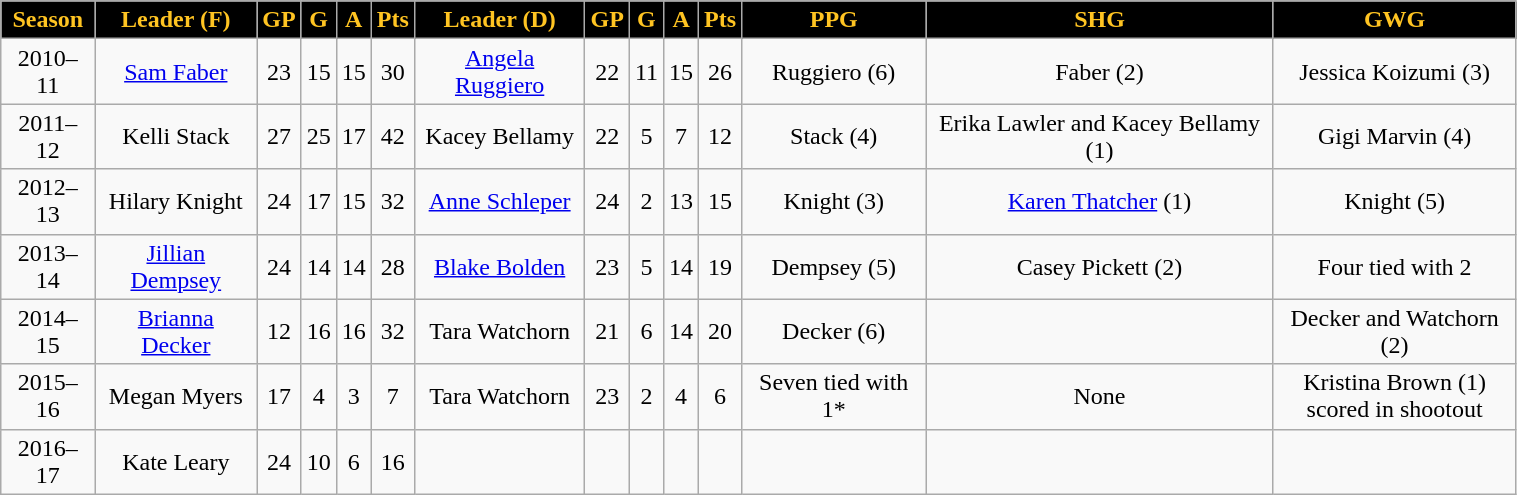<table class="wikitable" width="80%" style="text-align:center">
<tr align="center" style="background:black;color:#ffc422;">
<td><strong>Season</strong></td>
<td><strong>Leader (F)</strong></td>
<td><strong>GP</strong></td>
<td><strong>G</strong></td>
<td><strong>A</strong></td>
<td><strong>Pts</strong></td>
<td><strong>Leader (D)</strong></td>
<td><strong>GP</strong></td>
<td><strong>G</strong></td>
<td><strong>A</strong></td>
<td><strong>Pts</strong></td>
<td><strong>PPG</strong></td>
<td><strong>SHG</strong></td>
<td><strong>GWG</strong></td>
</tr>
<tr>
<td>2010–11</td>
<td><a href='#'>Sam Faber</a></td>
<td>23</td>
<td>15</td>
<td>15</td>
<td>30</td>
<td><a href='#'>Angela Ruggiero</a></td>
<td>22</td>
<td>11</td>
<td>15</td>
<td>26</td>
<td>Ruggiero (6)</td>
<td>Faber (2)</td>
<td>Jessica Koizumi (3)</td>
</tr>
<tr>
<td>2011–12</td>
<td>Kelli Stack</td>
<td>27</td>
<td>25</td>
<td>17</td>
<td>42</td>
<td>Kacey Bellamy</td>
<td>22</td>
<td>5</td>
<td>7</td>
<td>12</td>
<td>Stack (4)</td>
<td>Erika Lawler and Kacey Bellamy (1)</td>
<td>Gigi Marvin (4)</td>
</tr>
<tr>
<td>2012–13</td>
<td>Hilary Knight</td>
<td>24</td>
<td>17</td>
<td>15</td>
<td>32</td>
<td><a href='#'>Anne Schleper</a></td>
<td>24</td>
<td>2</td>
<td>13</td>
<td>15</td>
<td>Knight (3)</td>
<td><a href='#'>Karen Thatcher</a> (1)</td>
<td>Knight (5)</td>
</tr>
<tr>
<td>2013–14</td>
<td><a href='#'>Jillian Dempsey</a></td>
<td>24</td>
<td>14</td>
<td>14</td>
<td>28</td>
<td><a href='#'>Blake Bolden</a></td>
<td>23</td>
<td>5</td>
<td>14</td>
<td>19</td>
<td>Dempsey (5)</td>
<td>Casey Pickett (2)</td>
<td>Four tied with 2</td>
</tr>
<tr>
<td>2014–15</td>
<td><a href='#'>Brianna Decker</a></td>
<td>12</td>
<td>16</td>
<td>16</td>
<td>32</td>
<td>Tara Watchorn</td>
<td>21</td>
<td>6</td>
<td>14</td>
<td>20</td>
<td>Decker (6)</td>
<td></td>
<td>Decker and Watchorn (2)</td>
</tr>
<tr>
<td>2015–16</td>
<td>Megan Myers</td>
<td>17</td>
<td>4</td>
<td>3</td>
<td>7</td>
<td>Tara Watchorn</td>
<td>23</td>
<td>2</td>
<td>4</td>
<td>6</td>
<td>Seven tied with 1*</td>
<td>None</td>
<td>Kristina Brown (1)<br>scored in shootout</td>
</tr>
<tr>
<td>2016–17</td>
<td>Kate Leary</td>
<td>24</td>
<td>10</td>
<td>6</td>
<td>16</td>
<td></td>
<td></td>
<td></td>
<td></td>
<td></td>
<td></td>
<td></td>
<td></td>
</tr>
</table>
